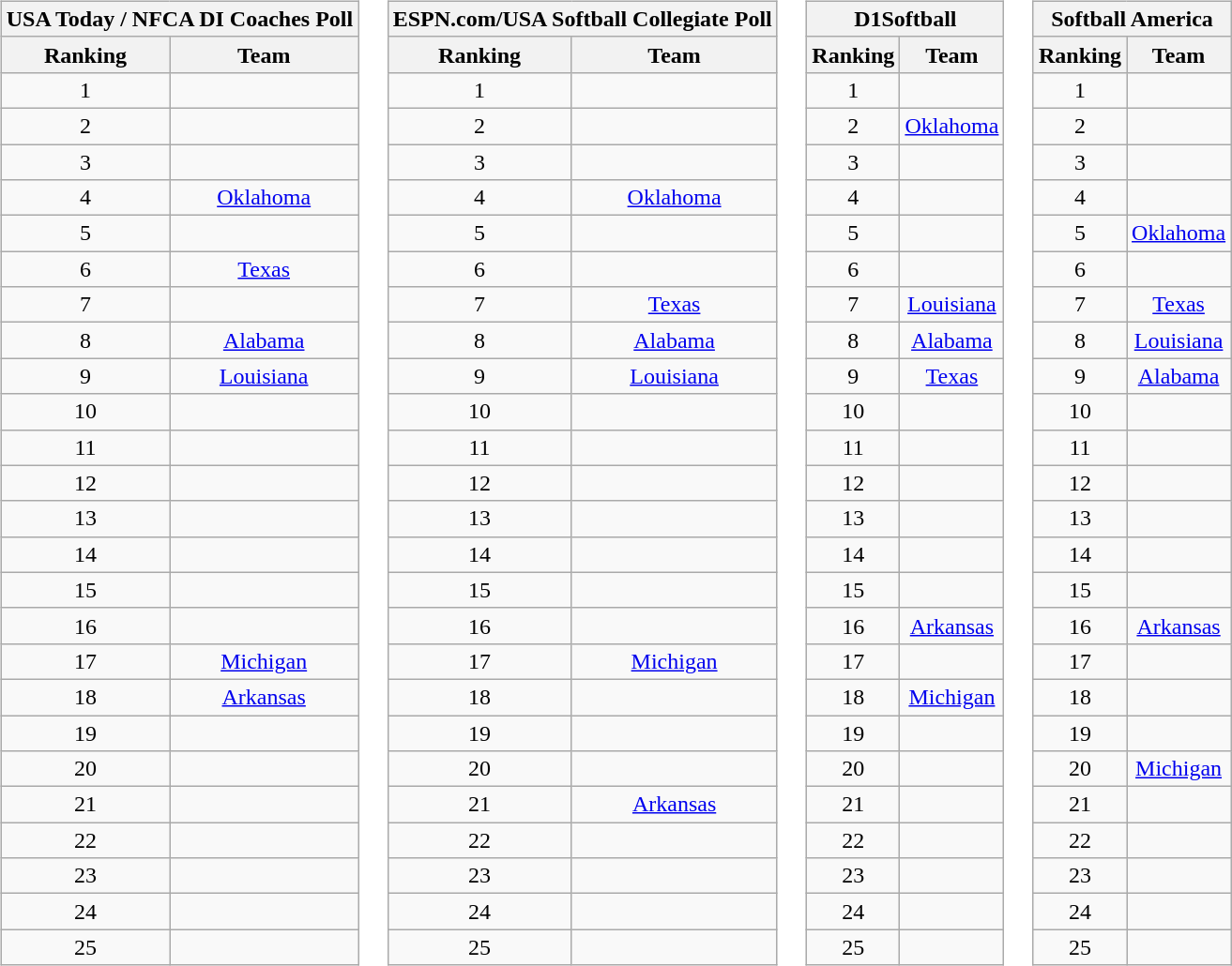<table>
<tr style="vertical-align:top;">
<td><br><table class="wikitable" style="text-align:center;">
<tr>
<th colspan=3><strong>USA Today / NFCA DI Coaches Poll</strong></th>
</tr>
<tr>
<th>Ranking</th>
<th>Team</th>
</tr>
<tr>
<td>1</td>
<td></td>
</tr>
<tr>
<td>2</td>
<td></td>
</tr>
<tr>
<td>3</td>
<td></td>
</tr>
<tr>
<td>4</td>
<td><a href='#'>Oklahoma</a></td>
</tr>
<tr>
<td>5</td>
<td></td>
</tr>
<tr>
<td>6</td>
<td><a href='#'>Texas</a></td>
</tr>
<tr>
<td>7</td>
<td></td>
</tr>
<tr>
<td>8</td>
<td><a href='#'>Alabama</a></td>
</tr>
<tr>
<td>9</td>
<td><a href='#'>Louisiana</a></td>
</tr>
<tr>
<td>10</td>
<td></td>
</tr>
<tr>
<td>11</td>
<td></td>
</tr>
<tr>
<td>12</td>
<td></td>
</tr>
<tr>
<td>13</td>
<td></td>
</tr>
<tr>
<td>14</td>
<td></td>
</tr>
<tr>
<td>15</td>
<td></td>
</tr>
<tr>
<td>16</td>
<td></td>
</tr>
<tr>
<td>17</td>
<td><a href='#'>Michigan</a></td>
</tr>
<tr>
<td>18</td>
<td><a href='#'>Arkansas</a></td>
</tr>
<tr>
<td>19</td>
<td></td>
</tr>
<tr>
<td>20</td>
<td></td>
</tr>
<tr>
<td>21</td>
<td></td>
</tr>
<tr>
<td>22</td>
<td></td>
</tr>
<tr>
<td>23</td>
<td></td>
</tr>
<tr>
<td>24</td>
<td></td>
</tr>
<tr>
<td>25</td>
<td></td>
</tr>
</table>
</td>
<td><br><table class="wikitable" style="text-align:center;">
<tr>
<th colspan=3><strong>ESPN.com/USA Softball Collegiate Poll</strong></th>
</tr>
<tr>
<th>Ranking</th>
<th>Team</th>
</tr>
<tr>
<td>1</td>
<td></td>
</tr>
<tr>
<td>2</td>
<td></td>
</tr>
<tr>
<td>3</td>
<td></td>
</tr>
<tr>
<td>4</td>
<td><a href='#'>Oklahoma</a></td>
</tr>
<tr>
<td>5</td>
<td></td>
</tr>
<tr>
<td>6</td>
<td></td>
</tr>
<tr>
<td>7</td>
<td><a href='#'>Texas</a></td>
</tr>
<tr>
<td>8</td>
<td><a href='#'>Alabama</a></td>
</tr>
<tr>
<td>9</td>
<td><a href='#'>Louisiana</a></td>
</tr>
<tr>
<td>10</td>
<td></td>
</tr>
<tr>
<td>11</td>
<td></td>
</tr>
<tr>
<td>12</td>
<td></td>
</tr>
<tr>
<td>13</td>
<td></td>
</tr>
<tr>
<td>14</td>
<td></td>
</tr>
<tr>
<td>15</td>
<td></td>
</tr>
<tr>
<td>16</td>
<td></td>
</tr>
<tr>
<td>17</td>
<td><a href='#'>Michigan</a></td>
</tr>
<tr>
<td>18</td>
<td></td>
</tr>
<tr>
<td>19</td>
<td></td>
</tr>
<tr>
<td>20</td>
<td></td>
</tr>
<tr>
<td>21</td>
<td><a href='#'>Arkansas</a></td>
</tr>
<tr>
<td>22</td>
<td></td>
</tr>
<tr>
<td>23</td>
<td></td>
</tr>
<tr>
<td>24</td>
<td></td>
</tr>
<tr>
<td>25</td>
<td></td>
</tr>
</table>
</td>
<td><br><table class="wikitable" style="text-align:center;">
<tr>
<th colspan=3><strong>D1Softball</strong></th>
</tr>
<tr>
<th>Ranking</th>
<th>Team</th>
</tr>
<tr>
<td>1</td>
<td></td>
</tr>
<tr>
<td>2</td>
<td><a href='#'>Oklahoma</a></td>
</tr>
<tr>
<td>3</td>
<td></td>
</tr>
<tr>
<td>4</td>
<td></td>
</tr>
<tr>
<td>5</td>
<td></td>
</tr>
<tr>
<td>6</td>
<td></td>
</tr>
<tr>
<td>7</td>
<td><a href='#'>Louisiana</a></td>
</tr>
<tr>
<td>8</td>
<td><a href='#'>Alabama</a></td>
</tr>
<tr>
<td>9</td>
<td><a href='#'>Texas</a></td>
</tr>
<tr>
<td>10</td>
<td></td>
</tr>
<tr>
<td>11</td>
<td></td>
</tr>
<tr>
<td>12</td>
<td></td>
</tr>
<tr>
<td>13</td>
<td></td>
</tr>
<tr>
<td>14</td>
<td></td>
</tr>
<tr>
<td>15</td>
<td></td>
</tr>
<tr>
<td>16</td>
<td><a href='#'>Arkansas</a></td>
</tr>
<tr>
<td>17</td>
<td></td>
</tr>
<tr>
<td>18</td>
<td><a href='#'>Michigan</a></td>
</tr>
<tr>
<td>19</td>
<td></td>
</tr>
<tr>
<td>20</td>
<td></td>
</tr>
<tr>
<td>21</td>
<td></td>
</tr>
<tr>
<td>22</td>
<td></td>
</tr>
<tr>
<td>23</td>
<td></td>
</tr>
<tr>
<td>24</td>
<td></td>
</tr>
<tr>
<td>25</td>
<td></td>
</tr>
</table>
</td>
<td><br><table class="wikitable" style="text-align:center;">
<tr>
<th colspan=3><strong>Softball America</strong></th>
</tr>
<tr>
<th>Ranking</th>
<th>Team</th>
</tr>
<tr>
<td>1</td>
<td></td>
</tr>
<tr>
<td>2</td>
<td></td>
</tr>
<tr>
<td>3</td>
<td></td>
</tr>
<tr>
<td>4</td>
<td></td>
</tr>
<tr>
<td>5</td>
<td><a href='#'>Oklahoma</a></td>
</tr>
<tr>
<td>6</td>
<td></td>
</tr>
<tr>
<td>7</td>
<td><a href='#'>Texas</a></td>
</tr>
<tr>
<td>8</td>
<td><a href='#'>Louisiana</a></td>
</tr>
<tr>
<td>9</td>
<td><a href='#'>Alabama</a></td>
</tr>
<tr>
<td>10</td>
<td></td>
</tr>
<tr>
<td>11</td>
<td></td>
</tr>
<tr>
<td>12</td>
<td></td>
</tr>
<tr>
<td>13</td>
<td></td>
</tr>
<tr>
<td>14</td>
<td></td>
</tr>
<tr>
<td>15</td>
<td></td>
</tr>
<tr>
<td>16</td>
<td><a href='#'>Arkansas</a></td>
</tr>
<tr>
<td>17</td>
<td></td>
</tr>
<tr>
<td>18</td>
<td></td>
</tr>
<tr>
<td>19</td>
<td></td>
</tr>
<tr>
<td>20</td>
<td><a href='#'>Michigan</a></td>
</tr>
<tr>
<td>21</td>
<td></td>
</tr>
<tr>
<td>22</td>
<td></td>
</tr>
<tr>
<td>23</td>
<td></td>
</tr>
<tr>
<td>24</td>
<td></td>
</tr>
<tr>
<td>25</td>
<td></td>
</tr>
</table>
</td>
</tr>
</table>
